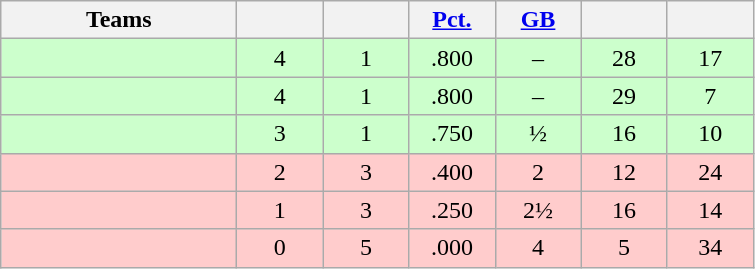<table class="wikitable" style="text-align:center;">
<tr>
<th width=150px>Teams</th>
<th width=50px></th>
<th width=50px></th>
<th width=50px><a href='#'>Pct.</a></th>
<th width=50px><a href='#'>GB</a></th>
<th width=50px></th>
<th width=50px></th>
</tr>
<tr style="background-color:#cfc">
<td align=left></td>
<td>4</td>
<td>1</td>
<td>.800</td>
<td>–</td>
<td>28</td>
<td>17</td>
</tr>
<tr style="background-color:#cfc">
<td align=left></td>
<td>4</td>
<td>1</td>
<td>.800</td>
<td>–</td>
<td>29</td>
<td>7</td>
</tr>
<tr style="background-color:#cfc">
<td align=left></td>
<td>3</td>
<td>1</td>
<td>.750</td>
<td>½</td>
<td>16</td>
<td>10</td>
</tr>
<tr style="background-color:#fcc">
<td align=left></td>
<td>2</td>
<td>3</td>
<td>.400</td>
<td>2</td>
<td>12</td>
<td>24</td>
</tr>
<tr style="background-color:#fcc">
<td align=left></td>
<td>1</td>
<td>3</td>
<td>.250</td>
<td>2½</td>
<td>16</td>
<td>14</td>
</tr>
<tr style="background-color:#fcc">
<td align=left></td>
<td>0</td>
<td>5</td>
<td>.000</td>
<td>4</td>
<td>5</td>
<td>34</td>
</tr>
</table>
